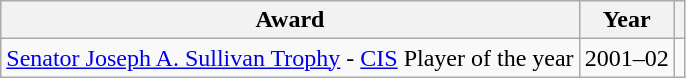<table class="wikitable">
<tr>
<th>Award</th>
<th>Year</th>
<th></th>
</tr>
<tr>
<td><a href='#'>Senator Joseph A. Sullivan Trophy</a> - <a href='#'>CIS</a> Player of the year</td>
<td>2001–02</td>
<td></td>
</tr>
</table>
